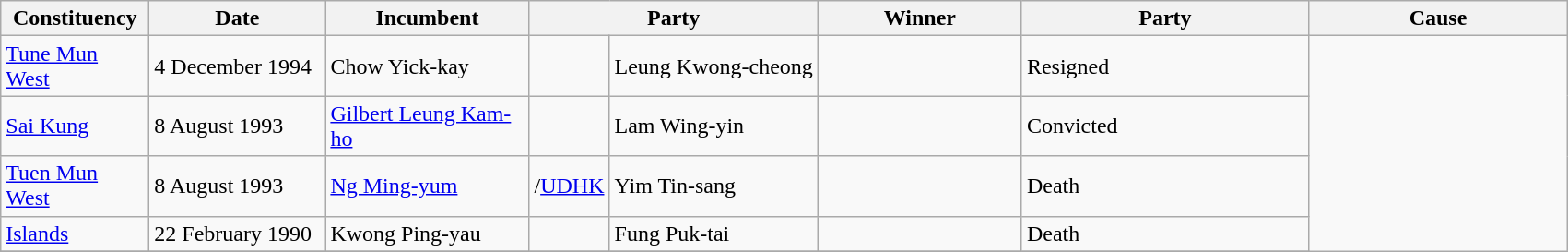<table class="wikitable">
<tr>
<th width=100px>Constituency</th>
<th width="120px">Date</th>
<th width=140px>Incumbent</th>
<th width=200px colspan=2>Party</th>
<th width=140px>Winner</th>
<th width=200px colspan=2>Party</th>
<th width=180px>Cause</th>
</tr>
<tr>
<td><a href='#'>Tune Mun West</a></td>
<td>4 December 1994</td>
<td>Chow Yick-kay</td>
<td></td>
<td>Leung Kwong-cheong</td>
<td></td>
<td>Resigned</td>
</tr>
<tr>
<td><a href='#'>Sai Kung</a></td>
<td>8 August 1993</td>
<td><a href='#'>Gilbert Leung Kam-ho</a></td>
<td></td>
<td>Lam Wing-yin</td>
<td></td>
<td>Convicted</td>
</tr>
<tr>
<td><a href='#'>Tuen Mun West</a></td>
<td>8 August 1993</td>
<td><a href='#'>Ng Ming-yum</a></td>
<td>/<a href='#'>UDHK</a></td>
<td>Yim Tin-sang</td>
<td></td>
<td>Death</td>
</tr>
<tr>
<td><a href='#'>Islands</a></td>
<td>22 February 1990</td>
<td>Kwong Ping-yau</td>
<td></td>
<td>Fung Puk-tai</td>
<td></td>
<td>Death</td>
</tr>
<tr>
</tr>
</table>
